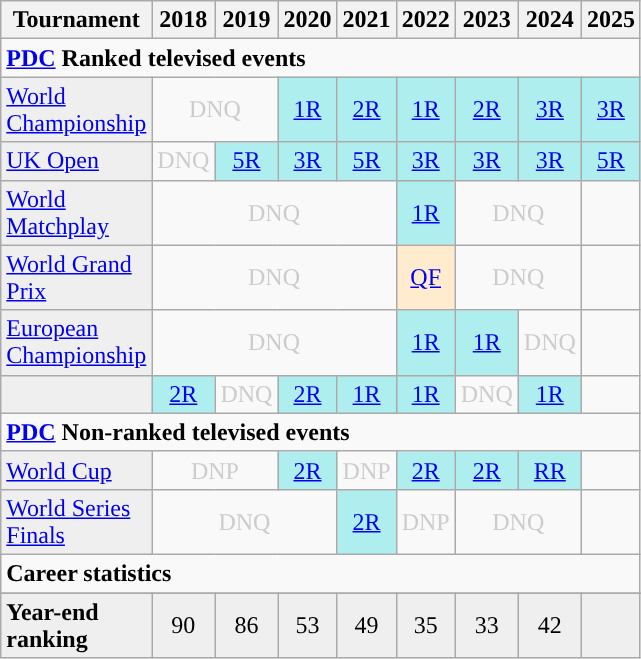<table class="wikitable" style="width:20%; margin:0">
<tr>
<th>Tournament</th>
<th>2018</th>
<th>2019</th>
<th>2020</th>
<th>2021</th>
<th>2022</th>
<th>2023</th>
<th>2024</th>
<th>2025</th>
</tr>
<tr>
<td colspan="10" align="left"><strong><a href='#'>PDC</a> Ranked televised events</strong></td>
</tr>
<tr>
<td style="background:#efefef;"><a href='#'>World Championship</a></td>
<td colspan="2" style="text-align:center; color:#ccc;">DNQ</td>
<td style="text-align:center; background:#afeeee;"><a href='#'>1R</a></td>
<td style="text-align:center; background:#afeeee;"><a href='#'>2R</a></td>
<td style="text-align:center; background:#afeeee;"><a href='#'>1R</a></td>
<td style="text-align:center; background:#afeeee;"><a href='#'>2R</a></td>
<td style="text-align:center; background:#afeeee;"><a href='#'>3R</a></td>
<td style="text-align:center; background:#afeeee;"><a href='#'>3R</a></td>
</tr>
<tr>
<td style="background:#efefef;"><a href='#'>UK Open</a></td>
<td style="text-align:center; color:#ccc;">DNQ</td>
<td style="text-align:center; background:#afeeee;"><a href='#'>5R</a></td>
<td style="text-align:center; background:#afeeee;"><a href='#'>3R</a></td>
<td style="text-align:center; background:#afeeee;"><a href='#'>5R</a></td>
<td style="text-align:center; background:#afeeee;"><a href='#'>3R</a></td>
<td style="text-align:center; background:#afeeee;"><a href='#'>3R</a></td>
<td style="text-align:center; background:#afeeee;"><a href='#'>3R</a></td>
<td style="text-align:center; background:#afeeee;"><a href='#'>5R</a></td>
</tr>
<tr>
<td style="background:#efefef;"><a href='#'>World Matchplay</a></td>
<td colspan="4" style="text-align:center; color:#ccc;">DNQ</td>
<td style="text-align:center; background:#afeeee;"><a href='#'>1R</a></td>
<td colspan="2" style="text-align:center; color:#ccc;">DNQ</td>
<td></td>
</tr>
<tr>
<td style="background:#efefef;"><a href='#'>World Grand Prix</a></td>
<td colspan="4" style="text-align:center; color:#ccc;">DNQ</td>
<td style="text-align:center; background:#ffebcd;"><a href='#'>QF</a></td>
<td colspan="2" style="text-align:center; color:#ccc;">DNQ</td>
<td></td>
</tr>
<tr>
<td style="background:#efefef;"><a href='#'>European Championship</a></td>
<td colspan="4"  style="text-align:center; color:#ccc;">DNQ</td>
<td style="text-align:center; background:#afeeee;"><a href='#'>1R</a></td>
<td style="text-align:center; background:#afeeee;"><a href='#'>1R</a></td>
<td style="text-align:center; color:#ccc;">DNQ</td>
<td></td>
</tr>
<tr>
<td style="background:#efefef;"></td>
<td style="text-align:center; background:#afeeee;"><a href='#'>2R</a></td>
<td style="text-align:center; color:#ccc;">DNQ</td>
<td style="text-align:center; background:#afeeee;"><a href='#'>2R</a></td>
<td style="text-align:center; background:#afeeee;"><a href='#'>1R</a></td>
<td style="text-align:center; background:#afeeee;"><a href='#'>1R</a></td>
<td style="text-align:center; color:#ccc;">DNQ</td>
<td style="text-align:center; background:#afeeee;"><a href='#'>1R</a></td>
<td></td>
</tr>
<tr>
<td colspan="10" align="left"><strong><a href='#'>PDC</a> Non-ranked televised events</strong></td>
</tr>
<tr>
<td style="background:#efefef;"><a href='#'>World Cup</a></td>
<td colspan="2" style="text-align:center; color:#ccc;">DNP</td>
<td style="text-align:center; background:#afeeee;"><a href='#'>2R</a></td>
<td style="text-align:center; color:#ccc;">DNP</td>
<td style="text-align:center; background:#afeeee;"><a href='#'>2R</a></td>
<td style="text-align:center; background:#afeeee;"><a href='#'>2R</a></td>
<td style="text-align:center; background:#afeeee;"><a href='#'>RR</a></td>
<td></td>
</tr>
<tr>
<td style="background:#efefef;"><a href='#'>World Series Finals</a></td>
<td colspan="3" style="text-align:center; color:#ccc;">DNQ</td>
<td style="text-align:center; background:#afeeee;"><a href='#'>2R</a></td>
<td style="text-align:center; color:#ccc;">DNP</td>
<td colspan="2" style="text-align:center; color:#ccc;">DNQ</td>
<td></td>
</tr>
<tr>
<td colspan="10" align="left"><strong>Career statistics</strong></td>
</tr>
<tr>
</tr>
<tr bgcolor="efefef">
<td align="left"><strong>Year-end ranking</strong></td>
<td style="text-align:center;">90</td>
<td style="text-align:center;">86</td>
<td style="text-align:center;">53</td>
<td style="text-align:center;">49</td>
<td style="text-align:center;">35</td>
<td style="text-align:center;">33</td>
<td style="text-align:center;">42</td>
<td></td>
</tr>
</table>
